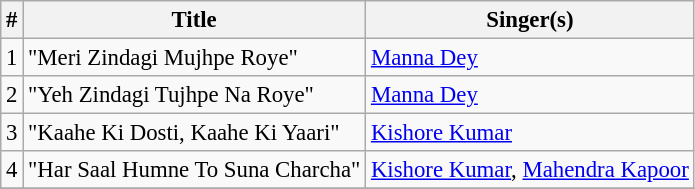<table class="wikitable" style="font-size:95%;">
<tr>
<th>#</th>
<th>Title</th>
<th>Singer(s)</th>
</tr>
<tr>
<td>1</td>
<td>"Meri Zindagi Mujhpe Roye"</td>
<td><a href='#'>Manna Dey</a></td>
</tr>
<tr>
<td>2</td>
<td>"Yeh Zindagi Tujhpe Na Roye"</td>
<td><a href='#'>Manna Dey</a></td>
</tr>
<tr>
<td>3</td>
<td>"Kaahe Ki Dosti, Kaahe Ki Yaari"</td>
<td><a href='#'>Kishore Kumar</a></td>
</tr>
<tr>
<td>4</td>
<td>"Har Saal Humne To Suna Charcha"</td>
<td><a href='#'>Kishore Kumar</a>, <a href='#'>Mahendra Kapoor</a></td>
</tr>
<tr>
</tr>
</table>
